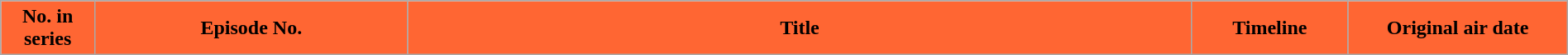<table class="wikitable plainrowheaders" style="width:100%; margin:auto;">
<tr>
<th scope="col" style="background-color:#FF6633; color: #000000; width:6%;">No. in series</th>
<th scope="col" style="background-color:#FF6633; color: #000000; width: 20%">Episode No.</th>
<th scope="col" style="background-color:#FF6633; color: #000000; width: 50%">Title</th>
<th scope="col" style="background-color:#FF6633; color: #000000; width:10%;">Timeline</th>
<th scope="col" style="background-color:#FF6633; color: #000000; width: 30%;">Original air date<br>
















</th>
</tr>
</table>
